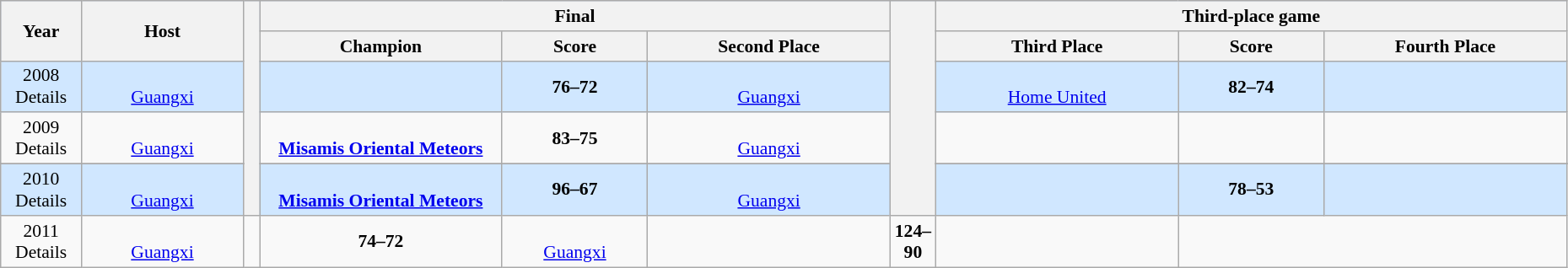<table class="wikitable" style="font-size:90%; width: 98%; text-align: center;">
<tr bgcolor=#C1D8FF>
<th rowspan=2 width=5%>Year</th>
<th rowspan=2 width=10%>Host</th>
<th width=1% rowspan=6 bgcolor=ffffff></th>
<th colspan=3>Final</th>
<th width=1% rowspan=6 bgcolor=ffffff></th>
<th colspan=3>Third-place game</th>
</tr>
<tr bgcolor=#EFEFEF>
<th width=15%>Champion</th>
<th width=9%>Score</th>
<th width=15%>Second Place</th>
<th width=15%>Third Place</th>
<th width=9%>Score</th>
<th width=15%>Fourth Place</th>
</tr>
<tr bgcolor=#D0E7FF>
<td>2008 <br> Details</td>
<td><br><a href='#'>Guangxi</a></td>
<td><strong></strong></td>
<td><strong>76–72 </strong></td>
<td> <br> <a href='#'>Guangxi</a></td>
<td> <br> <a href='#'>Home United</a></td>
<td><strong>82–74</strong></td>
<td></td>
</tr>
<tr>
<td>2009 <br> Details</td>
<td><br><a href='#'>Guangxi</a></td>
<td> <br> <strong><a href='#'>Misamis Oriental Meteors</a></strong></td>
<td><strong>83–75 </strong></td>
<td> <br> <a href='#'>Guangxi</a></td>
<td></td>
<td></td>
<td></td>
</tr>
<tr>
</tr>
<tr bgcolor=#D0E7FF>
<td>2010 <br> Details</td>
<td><br><a href='#'>Guangxi</a></td>
<td> <br> <strong><a href='#'>Misamis Oriental Meteors</a></strong></td>
<td><strong>96–67 </strong></td>
<td> <br> <a href='#'>Guangxi</a></td>
<td></td>
<td><strong>78–53</strong></td>
<td></td>
</tr>
<tr>
<td>2011 <br> Details</td>
<td><br><a href='#'>Guangxi</a></td>
<td><strong></strong></td>
<td><strong>74–72 </strong></td>
<td> <br> <a href='#'>Guangxi</a></td>
<td></td>
<td><strong>124–90</strong></td>
<td></td>
</tr>
</table>
